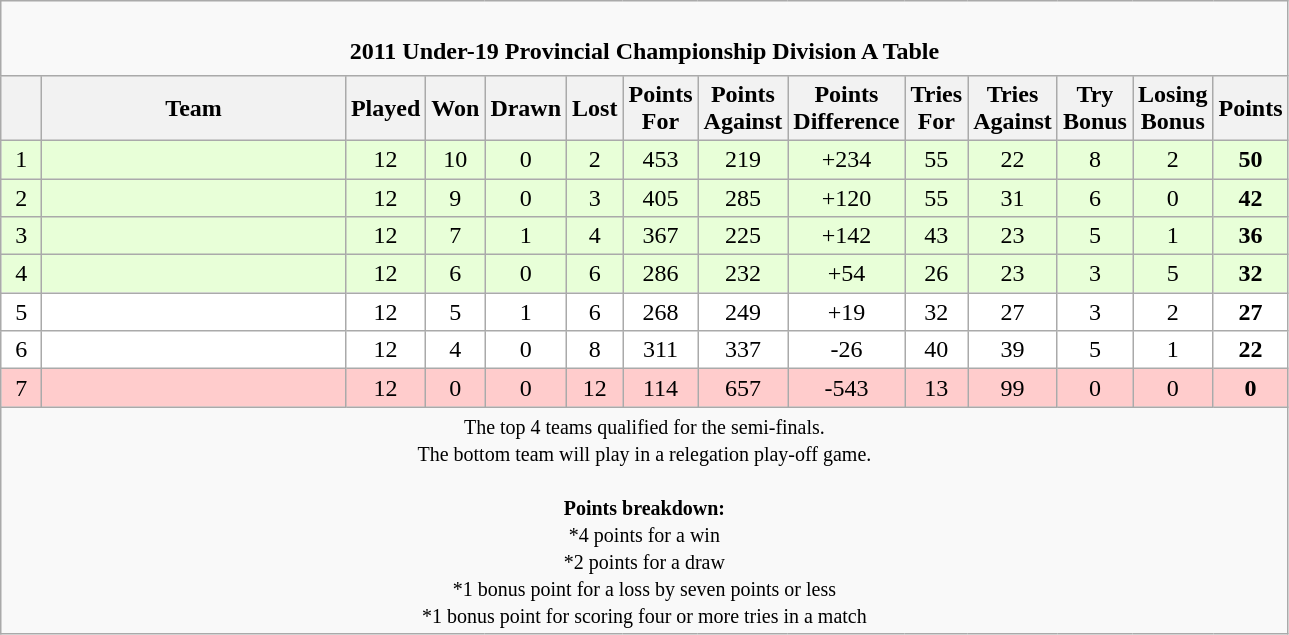<table class="wikitable" style="text-align: center;">
<tr>
<td colspan="14" cellpadding="0" cellspacing="0"><br><table border="0" width="100%" cellpadding="0" cellspacing="0">
<tr>
<td style="border:0px"><strong>2011 Under-19 Provincial Championship Division A Table</strong></td>
</tr>
</table>
</td>
</tr>
<tr>
<th bgcolor="#efefef" width="20"></th>
<th bgcolor="#efefef" width="195">Team</th>
<th bgcolor="#efefef" width="20">Played</th>
<th bgcolor="#efefef" width="20">Won</th>
<th bgcolor="#efefef" width="20">Drawn</th>
<th bgcolor="#efefef" width="20">Lost</th>
<th bgcolor="#efefef" width="20">Points For</th>
<th bgcolor="#efefef" width="20">Points Against</th>
<th bgcolor="#efefef" width="20">Points Difference</th>
<th bgcolor="#efefef" width="20">Tries For</th>
<th bgcolor="#efefef" width="20">Tries Against</th>
<th bgcolor="#efefef" width="20">Try Bonus</th>
<th bgcolor="#efefef" width="20">Losing Bonus</th>
<th bgcolor="#efefef" width="20">Points<br></th>
</tr>
<tr bgcolor=#E8FFD8 align=center>
<td>1</td>
<td align=left></td>
<td>12</td>
<td>10</td>
<td>0</td>
<td>2</td>
<td>453</td>
<td>219</td>
<td>+234</td>
<td>55</td>
<td>22</td>
<td>8</td>
<td>2</td>
<td><strong>50</strong></td>
</tr>
<tr bgcolor=#E8FFD8 align=center>
<td>2</td>
<td align=left></td>
<td>12</td>
<td>9</td>
<td>0</td>
<td>3</td>
<td>405</td>
<td>285</td>
<td>+120</td>
<td>55</td>
<td>31</td>
<td>6</td>
<td>0</td>
<td><strong>42</strong></td>
</tr>
<tr bgcolor=#E8FFD8 align=center>
<td>3</td>
<td align=left></td>
<td>12</td>
<td>7</td>
<td>1</td>
<td>4</td>
<td>367</td>
<td>225</td>
<td>+142</td>
<td>43</td>
<td>23</td>
<td>5</td>
<td>1</td>
<td><strong>36</strong></td>
</tr>
<tr bgcolor=#E8FFD8 align=center>
<td>4</td>
<td align=left></td>
<td>12</td>
<td>6</td>
<td>0</td>
<td>6</td>
<td>286</td>
<td>232</td>
<td>+54</td>
<td>26</td>
<td>23</td>
<td>3</td>
<td>5</td>
<td><strong>32</strong></td>
</tr>
<tr bgcolor=#FFFFFF align=center>
<td>5</td>
<td align=left></td>
<td>12</td>
<td>5</td>
<td>1</td>
<td>6</td>
<td>268</td>
<td>249</td>
<td>+19</td>
<td>32</td>
<td>27</td>
<td>3</td>
<td>2</td>
<td><strong>27</strong></td>
</tr>
<tr bgcolor=#FFFFFF align=center>
<td>6</td>
<td align=left></td>
<td>12</td>
<td>4</td>
<td>0</td>
<td>8</td>
<td>311</td>
<td>337</td>
<td>-26</td>
<td>40</td>
<td>39</td>
<td>5</td>
<td>1</td>
<td><strong>22</strong></td>
</tr>
<tr bgcolor=#FFCCCC align=center>
<td>7</td>
<td align=left></td>
<td>12</td>
<td>0</td>
<td>0</td>
<td>12</td>
<td>114</td>
<td>657</td>
<td>-543</td>
<td>13</td>
<td>99</td>
<td>0</td>
<td>0</td>
<td><strong>0</strong></td>
</tr>
<tr |align=left|>
<td colspan="14" style="border:0px"><small>The top 4 teams qualified for the semi-finals.<br>The bottom team will play in a relegation play-off game.<br><br><strong>Points breakdown:</strong><br>*4 points for a win<br>*2 points for a draw<br>*1 bonus point for a loss by seven points or less<br>*1 bonus point for scoring four or more tries in a match</small></td>
</tr>
</table>
